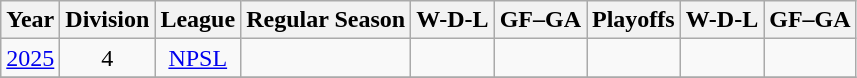<table class="wikitable" style="text-align:center">
<tr>
<th>Year</th>
<th>Division</th>
<th>League</th>
<th>Regular Season</th>
<th>W-D-L</th>
<th>GF–GA</th>
<th>Playoffs</th>
<th>W-D-L</th>
<th>GF–GA</th>
</tr>
<tr>
<td><a href='#'>2025</a></td>
<td>4</td>
<td><a href='#'>NPSL</a></td>
<td></td>
<td></td>
<td></td>
<td></td>
<td></td>
<td></td>
</tr>
<tr>
</tr>
</table>
